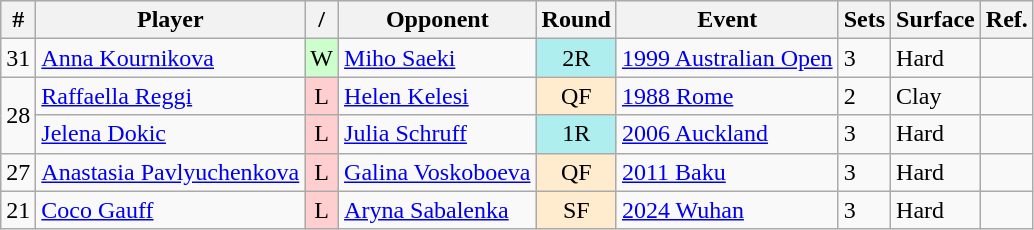<table class="sortable wikitable">
<tr style="background:#efefef;">
<th>#</th>
<th>Player</th>
<th>/</th>
<th>Opponent</th>
<th>Round</th>
<th>Event</th>
<th>Sets</th>
<th>Surface</th>
<th class=unsortable>Ref.</th>
</tr>
<tr>
<td>31</td>
<td> <a href='#'>Anna Kournikova</a></td>
<td style="text-align:center;" bgcolor=#CCFFCC>W</td>
<td> <a href='#'>Miho Saeki</a></td>
<td bgcolor=#afeeee style="text-align:center;">2R</td>
<td><a href='#'>1999 Australian Open</a></td>
<td>3</td>
<td>Hard</td>
<td></td>
</tr>
<tr>
<td rowspan=2>28</td>
<td> <a href='#'>Raffaella Reggi</a></td>
<td style="text-align:center;" bgcolor=#FFCFCF>L</td>
<td> <a href='#'>Helen Kelesi</a></td>
<td bgcolor=#ffebcd style="text-align:center;">QF</td>
<td><a href='#'>1988 Rome</a></td>
<td>2</td>
<td>Clay</td>
<td></td>
</tr>
<tr>
<td> <a href='#'>Jelena Dokic</a></td>
<td style="text-align:center;" bgcolor=#FFCFCF>L</td>
<td> <a href='#'>Julia Schruff</a></td>
<td bgcolor=#afeeee style="text-align:center;">1R</td>
<td><a href='#'>2006 Auckland</a></td>
<td>3</td>
<td>Hard</td>
<td></td>
</tr>
<tr>
<td>27</td>
<td> <a href='#'>Anastasia Pavlyuchenkova</a></td>
<td style="text-align:center;" bgcolor=#FFCFCF>L</td>
<td> <a href='#'>Galina Voskoboeva</a></td>
<td bgcolor=#ffebcd style="text-align:center;">QF</td>
<td><a href='#'>2011 Baku</a></td>
<td>3</td>
<td>Hard</td>
<td></td>
</tr>
<tr>
<td>21</td>
<td> <a href='#'>Coco Gauff</a></td>
<td style="text-align:center;" bgcolor=#FFCFCF>L</td>
<td> <a href='#'>Aryna Sabalenka</a></td>
<td bgcolor=#ffebcd style="text-align:center;">SF</td>
<td><a href='#'>2024 Wuhan</a></td>
<td>3</td>
<td>Hard</td>
<td></td>
</tr>
</table>
